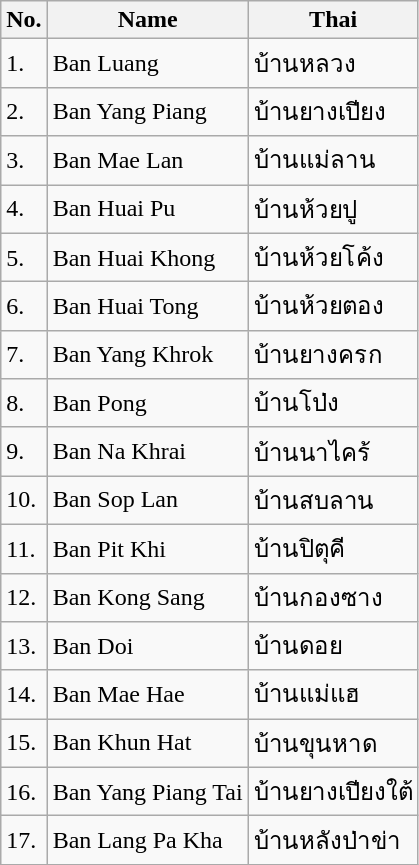<table class="wikitable sortable">
<tr>
<th>No.</th>
<th>Name</th>
<th>Thai</th>
</tr>
<tr>
<td>1.</td>
<td>Ban Luang</td>
<td>บ้านหลวง</td>
</tr>
<tr>
<td>2.</td>
<td>Ban Yang Piang</td>
<td>บ้านยางเปียง</td>
</tr>
<tr>
<td>3.</td>
<td>Ban Mae Lan</td>
<td>บ้านแม่ลาน</td>
</tr>
<tr>
<td>4.</td>
<td>Ban Huai Pu</td>
<td>บ้านห้วยปู</td>
</tr>
<tr>
<td>5.</td>
<td>Ban Huai Khong</td>
<td>บ้านห้วยโค้ง</td>
</tr>
<tr>
<td>6.</td>
<td>Ban Huai Tong</td>
<td>บ้านห้วยตอง</td>
</tr>
<tr>
<td>7.</td>
<td>Ban Yang Khrok</td>
<td>บ้านยางครก</td>
</tr>
<tr>
<td>8.</td>
<td>Ban Pong</td>
<td>บ้านโป่ง</td>
</tr>
<tr>
<td>9.</td>
<td>Ban Na Khrai</td>
<td>บ้านนาไคร้</td>
</tr>
<tr>
<td>10.</td>
<td>Ban Sop Lan</td>
<td>บ้านสบลาน</td>
</tr>
<tr>
<td>11.</td>
<td>Ban Pit Khi</td>
<td>บ้านปิตุคี</td>
</tr>
<tr>
<td>12.</td>
<td>Ban Kong Sang</td>
<td>บ้านกองซาง</td>
</tr>
<tr>
<td>13.</td>
<td>Ban Doi</td>
<td>บ้านดอย</td>
</tr>
<tr>
<td>14.</td>
<td>Ban Mae Hae</td>
<td>บ้านแม่แฮ</td>
</tr>
<tr>
<td>15.</td>
<td>Ban Khun Hat</td>
<td>บ้านขุนหาด</td>
</tr>
<tr>
<td>16.</td>
<td>Ban Yang Piang Tai</td>
<td>บ้านยางเปียงใต้</td>
</tr>
<tr>
<td>17.</td>
<td>Ban Lang Pa Kha</td>
<td>บ้านหลังป่าข่า</td>
</tr>
</table>
